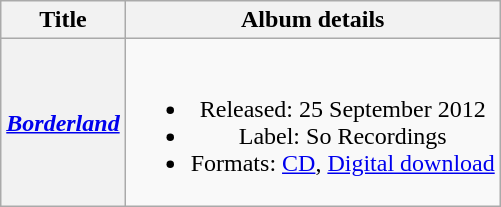<table class="wikitable plainrowheaders" style="text-align:center;">
<tr>
<th scope="col">Title</th>
<th scope="col">Album details</th>
</tr>
<tr>
<th scope="row"><em><a href='#'>Borderland</a></em></th>
<td><br><ul><li>Released: 25 September 2012</li><li>Label: So Recordings</li><li>Formats: <a href='#'>CD</a>, <a href='#'>Digital download</a></li></ul></td>
</tr>
</table>
